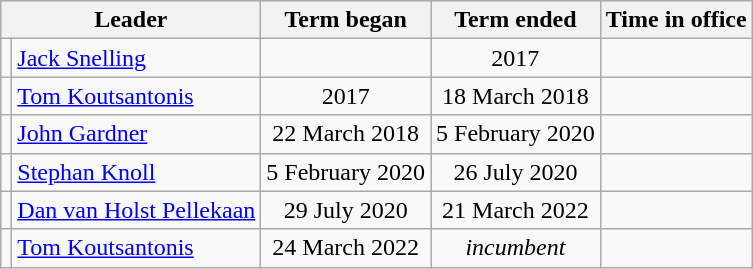<table class=wikitable>
<tr>
<th colspan=2>Leader</th>
<th>Term began</th>
<th>Term ended</th>
<th>Time in office</th>
</tr>
<tr>
<td></td>
<td><a href='#'>Jack Snelling</a></td>
<td></td>
<td align=center>2017</td>
<td></td>
</tr>
<tr>
<td></td>
<td><a href='#'>Tom Koutsantonis</a></td>
<td align=center>2017</td>
<td align=center>18 March 2018</td>
<td></td>
</tr>
<tr>
<td></td>
<td><a href='#'>John Gardner</a></td>
<td align=center>22 March 2018</td>
<td align=center>5 February 2020</td>
<td align=center></td>
</tr>
<tr>
<td></td>
<td><a href='#'>Stephan Knoll</a></td>
<td align=center>5 February 2020</td>
<td align=center>26 July 2020</td>
<td align=center></td>
</tr>
<tr>
<td></td>
<td><a href='#'>Dan van Holst Pellekaan</a></td>
<td align=center>29 July 2020</td>
<td align=center>21 March 2022</td>
<td align=center></td>
</tr>
<tr>
<td></td>
<td><a href='#'>Tom Koutsantonis</a></td>
<td align=center>24 March 2022</td>
<td align=center><em>incumbent</em></td>
<td align=center></td>
</tr>
</table>
